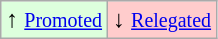<table class="wikitable" align="center">
<tr>
<td style="background:#ddffdd">↑ <small><a href='#'>Promoted</a></small></td>
<td style="background:#ffcccc">↓ <small><a href='#'>Relegated</a></small></td>
</tr>
</table>
